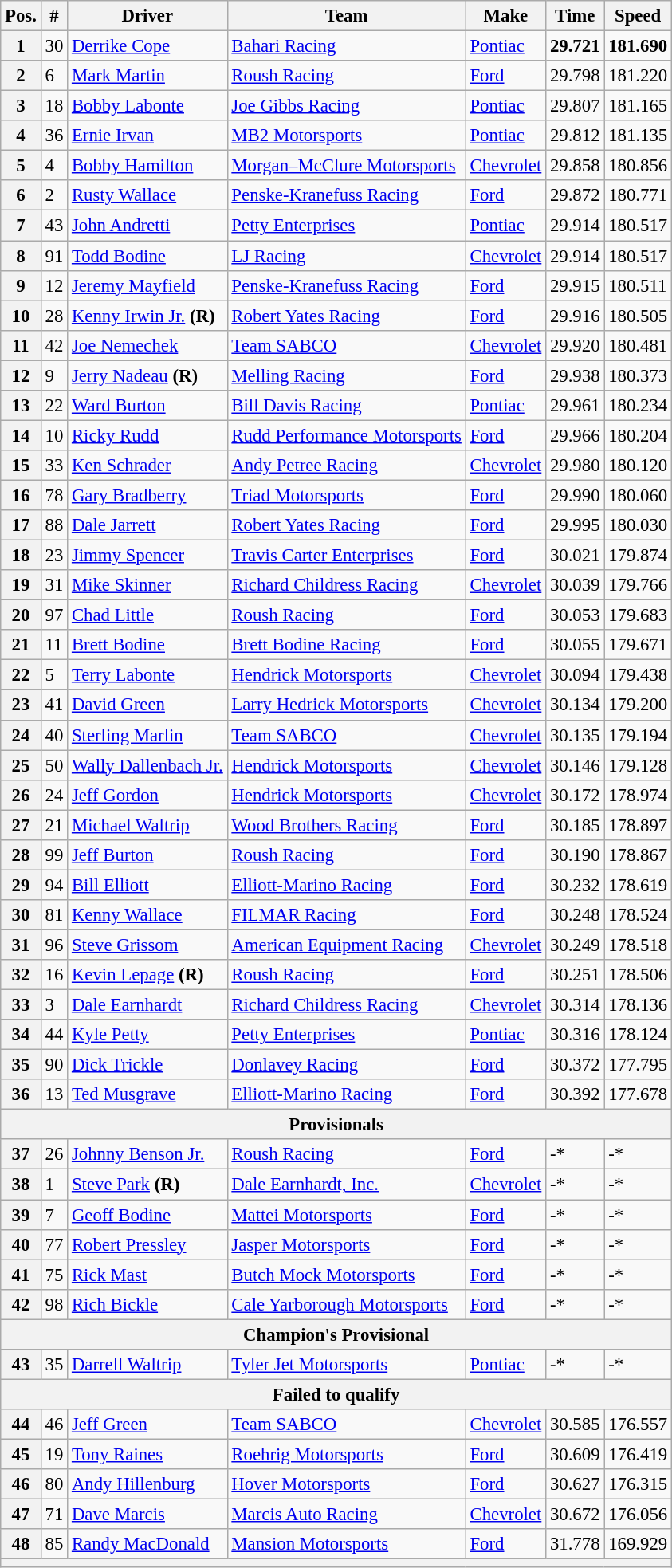<table class="wikitable" style="font-size:95%">
<tr>
<th>Pos.</th>
<th>#</th>
<th>Driver</th>
<th>Team</th>
<th>Make</th>
<th>Time</th>
<th>Speed</th>
</tr>
<tr>
<th>1</th>
<td>30</td>
<td><a href='#'>Derrike Cope</a></td>
<td><a href='#'>Bahari Racing</a></td>
<td><a href='#'>Pontiac</a></td>
<td><strong>29.721</strong></td>
<td><strong>181.690</strong></td>
</tr>
<tr>
<th>2</th>
<td>6</td>
<td><a href='#'>Mark Martin</a></td>
<td><a href='#'>Roush Racing</a></td>
<td><a href='#'>Ford</a></td>
<td>29.798</td>
<td>181.220</td>
</tr>
<tr>
<th>3</th>
<td>18</td>
<td><a href='#'>Bobby Labonte</a></td>
<td><a href='#'>Joe Gibbs Racing</a></td>
<td><a href='#'>Pontiac</a></td>
<td>29.807</td>
<td>181.165</td>
</tr>
<tr>
<th>4</th>
<td>36</td>
<td><a href='#'>Ernie Irvan</a></td>
<td><a href='#'>MB2 Motorsports</a></td>
<td><a href='#'>Pontiac</a></td>
<td>29.812</td>
<td>181.135</td>
</tr>
<tr>
<th>5</th>
<td>4</td>
<td><a href='#'>Bobby Hamilton</a></td>
<td><a href='#'>Morgan–McClure Motorsports</a></td>
<td><a href='#'>Chevrolet</a></td>
<td>29.858</td>
<td>180.856</td>
</tr>
<tr>
<th>6</th>
<td>2</td>
<td><a href='#'>Rusty Wallace</a></td>
<td><a href='#'>Penske-Kranefuss Racing</a></td>
<td><a href='#'>Ford</a></td>
<td>29.872</td>
<td>180.771</td>
</tr>
<tr>
<th>7</th>
<td>43</td>
<td><a href='#'>John Andretti</a></td>
<td><a href='#'>Petty Enterprises</a></td>
<td><a href='#'>Pontiac</a></td>
<td>29.914</td>
<td>180.517</td>
</tr>
<tr>
<th>8</th>
<td>91</td>
<td><a href='#'>Todd Bodine</a></td>
<td><a href='#'>LJ Racing</a></td>
<td><a href='#'>Chevrolet</a></td>
<td>29.914</td>
<td>180.517</td>
</tr>
<tr>
<th>9</th>
<td>12</td>
<td><a href='#'>Jeremy Mayfield</a></td>
<td><a href='#'>Penske-Kranefuss Racing</a></td>
<td><a href='#'>Ford</a></td>
<td>29.915</td>
<td>180.511</td>
</tr>
<tr>
<th>10</th>
<td>28</td>
<td><a href='#'>Kenny Irwin Jr.</a> <strong>(R)</strong></td>
<td><a href='#'>Robert Yates Racing</a></td>
<td><a href='#'>Ford</a></td>
<td>29.916</td>
<td>180.505</td>
</tr>
<tr>
<th>11</th>
<td>42</td>
<td><a href='#'>Joe Nemechek</a></td>
<td><a href='#'>Team SABCO</a></td>
<td><a href='#'>Chevrolet</a></td>
<td>29.920</td>
<td>180.481</td>
</tr>
<tr>
<th>12</th>
<td>9</td>
<td><a href='#'>Jerry Nadeau</a> <strong>(R)</strong></td>
<td><a href='#'>Melling Racing</a></td>
<td><a href='#'>Ford</a></td>
<td>29.938</td>
<td>180.373</td>
</tr>
<tr>
<th>13</th>
<td>22</td>
<td><a href='#'>Ward Burton</a></td>
<td><a href='#'>Bill Davis Racing</a></td>
<td><a href='#'>Pontiac</a></td>
<td>29.961</td>
<td>180.234</td>
</tr>
<tr>
<th>14</th>
<td>10</td>
<td><a href='#'>Ricky Rudd</a></td>
<td><a href='#'>Rudd Performance Motorsports</a></td>
<td><a href='#'>Ford</a></td>
<td>29.966</td>
<td>180.204</td>
</tr>
<tr>
<th>15</th>
<td>33</td>
<td><a href='#'>Ken Schrader</a></td>
<td><a href='#'>Andy Petree Racing</a></td>
<td><a href='#'>Chevrolet</a></td>
<td>29.980</td>
<td>180.120</td>
</tr>
<tr>
<th>16</th>
<td>78</td>
<td><a href='#'>Gary Bradberry</a></td>
<td><a href='#'>Triad Motorsports</a></td>
<td><a href='#'>Ford</a></td>
<td>29.990</td>
<td>180.060</td>
</tr>
<tr>
<th>17</th>
<td>88</td>
<td><a href='#'>Dale Jarrett</a></td>
<td><a href='#'>Robert Yates Racing</a></td>
<td><a href='#'>Ford</a></td>
<td>29.995</td>
<td>180.030</td>
</tr>
<tr>
<th>18</th>
<td>23</td>
<td><a href='#'>Jimmy Spencer</a></td>
<td><a href='#'>Travis Carter Enterprises</a></td>
<td><a href='#'>Ford</a></td>
<td>30.021</td>
<td>179.874</td>
</tr>
<tr>
<th>19</th>
<td>31</td>
<td><a href='#'>Mike Skinner</a></td>
<td><a href='#'>Richard Childress Racing</a></td>
<td><a href='#'>Chevrolet</a></td>
<td>30.039</td>
<td>179.766</td>
</tr>
<tr>
<th>20</th>
<td>97</td>
<td><a href='#'>Chad Little</a></td>
<td><a href='#'>Roush Racing</a></td>
<td><a href='#'>Ford</a></td>
<td>30.053</td>
<td>179.683</td>
</tr>
<tr>
<th>21</th>
<td>11</td>
<td><a href='#'>Brett Bodine</a></td>
<td><a href='#'>Brett Bodine Racing</a></td>
<td><a href='#'>Ford</a></td>
<td>30.055</td>
<td>179.671</td>
</tr>
<tr>
<th>22</th>
<td>5</td>
<td><a href='#'>Terry Labonte</a></td>
<td><a href='#'>Hendrick Motorsports</a></td>
<td><a href='#'>Chevrolet</a></td>
<td>30.094</td>
<td>179.438</td>
</tr>
<tr>
<th>23</th>
<td>41</td>
<td><a href='#'>David Green</a></td>
<td><a href='#'>Larry Hedrick Motorsports</a></td>
<td><a href='#'>Chevrolet</a></td>
<td>30.134</td>
<td>179.200</td>
</tr>
<tr>
<th>24</th>
<td>40</td>
<td><a href='#'>Sterling Marlin</a></td>
<td><a href='#'>Team SABCO</a></td>
<td><a href='#'>Chevrolet</a></td>
<td>30.135</td>
<td>179.194</td>
</tr>
<tr>
<th>25</th>
<td>50</td>
<td><a href='#'>Wally Dallenbach Jr.</a></td>
<td><a href='#'>Hendrick Motorsports</a></td>
<td><a href='#'>Chevrolet</a></td>
<td>30.146</td>
<td>179.128</td>
</tr>
<tr>
<th>26</th>
<td>24</td>
<td><a href='#'>Jeff Gordon</a></td>
<td><a href='#'>Hendrick Motorsports</a></td>
<td><a href='#'>Chevrolet</a></td>
<td>30.172</td>
<td>178.974</td>
</tr>
<tr>
<th>27</th>
<td>21</td>
<td><a href='#'>Michael Waltrip</a></td>
<td><a href='#'>Wood Brothers Racing</a></td>
<td><a href='#'>Ford</a></td>
<td>30.185</td>
<td>178.897</td>
</tr>
<tr>
<th>28</th>
<td>99</td>
<td><a href='#'>Jeff Burton</a></td>
<td><a href='#'>Roush Racing</a></td>
<td><a href='#'>Ford</a></td>
<td>30.190</td>
<td>178.867</td>
</tr>
<tr>
<th>29</th>
<td>94</td>
<td><a href='#'>Bill Elliott</a></td>
<td><a href='#'>Elliott-Marino Racing</a></td>
<td><a href='#'>Ford</a></td>
<td>30.232</td>
<td>178.619</td>
</tr>
<tr>
<th>30</th>
<td>81</td>
<td><a href='#'>Kenny Wallace</a></td>
<td><a href='#'>FILMAR Racing</a></td>
<td><a href='#'>Ford</a></td>
<td>30.248</td>
<td>178.524</td>
</tr>
<tr>
<th>31</th>
<td>96</td>
<td><a href='#'>Steve Grissom</a></td>
<td><a href='#'>American Equipment Racing</a></td>
<td><a href='#'>Chevrolet</a></td>
<td>30.249</td>
<td>178.518</td>
</tr>
<tr>
<th>32</th>
<td>16</td>
<td><a href='#'>Kevin Lepage</a> <strong>(R)</strong></td>
<td><a href='#'>Roush Racing</a></td>
<td><a href='#'>Ford</a></td>
<td>30.251</td>
<td>178.506</td>
</tr>
<tr>
<th>33</th>
<td>3</td>
<td><a href='#'>Dale Earnhardt</a></td>
<td><a href='#'>Richard Childress Racing</a></td>
<td><a href='#'>Chevrolet</a></td>
<td>30.314</td>
<td>178.136</td>
</tr>
<tr>
<th>34</th>
<td>44</td>
<td><a href='#'>Kyle Petty</a></td>
<td><a href='#'>Petty Enterprises</a></td>
<td><a href='#'>Pontiac</a></td>
<td>30.316</td>
<td>178.124</td>
</tr>
<tr>
<th>35</th>
<td>90</td>
<td><a href='#'>Dick Trickle</a></td>
<td><a href='#'>Donlavey Racing</a></td>
<td><a href='#'>Ford</a></td>
<td>30.372</td>
<td>177.795</td>
</tr>
<tr>
<th>36</th>
<td>13</td>
<td><a href='#'>Ted Musgrave</a></td>
<td><a href='#'>Elliott-Marino Racing</a></td>
<td><a href='#'>Ford</a></td>
<td>30.392</td>
<td>177.678</td>
</tr>
<tr>
<th colspan="7">Provisionals</th>
</tr>
<tr>
<th>37</th>
<td>26</td>
<td><a href='#'>Johnny Benson Jr.</a></td>
<td><a href='#'>Roush Racing</a></td>
<td><a href='#'>Ford</a></td>
<td>-*</td>
<td>-*</td>
</tr>
<tr>
<th>38</th>
<td>1</td>
<td><a href='#'>Steve Park</a> <strong>(R)</strong></td>
<td><a href='#'>Dale Earnhardt, Inc.</a></td>
<td><a href='#'>Chevrolet</a></td>
<td>-*</td>
<td>-*</td>
</tr>
<tr>
<th>39</th>
<td>7</td>
<td><a href='#'>Geoff Bodine</a></td>
<td><a href='#'>Mattei Motorsports</a></td>
<td><a href='#'>Ford</a></td>
<td>-*</td>
<td>-*</td>
</tr>
<tr>
<th>40</th>
<td>77</td>
<td><a href='#'>Robert Pressley</a></td>
<td><a href='#'>Jasper Motorsports</a></td>
<td><a href='#'>Ford</a></td>
<td>-*</td>
<td>-*</td>
</tr>
<tr>
<th>41</th>
<td>75</td>
<td><a href='#'>Rick Mast</a></td>
<td><a href='#'>Butch Mock Motorsports</a></td>
<td><a href='#'>Ford</a></td>
<td>-*</td>
<td>-*</td>
</tr>
<tr>
<th>42</th>
<td>98</td>
<td><a href='#'>Rich Bickle</a></td>
<td><a href='#'>Cale Yarborough Motorsports</a></td>
<td><a href='#'>Ford</a></td>
<td>-*</td>
<td>-*</td>
</tr>
<tr>
<th colspan="7">Champion's Provisional</th>
</tr>
<tr>
<th>43</th>
<td>35</td>
<td><a href='#'>Darrell Waltrip</a></td>
<td><a href='#'>Tyler Jet Motorsports</a></td>
<td><a href='#'>Pontiac</a></td>
<td>-*</td>
<td>-*</td>
</tr>
<tr>
<th colspan="7">Failed to qualify</th>
</tr>
<tr>
<th>44</th>
<td>46</td>
<td><a href='#'>Jeff Green</a></td>
<td><a href='#'>Team SABCO</a></td>
<td><a href='#'>Chevrolet</a></td>
<td>30.585</td>
<td>176.557</td>
</tr>
<tr>
<th>45</th>
<td>19</td>
<td><a href='#'>Tony Raines</a></td>
<td><a href='#'>Roehrig Motorsports</a></td>
<td><a href='#'>Ford</a></td>
<td>30.609</td>
<td>176.419</td>
</tr>
<tr>
<th>46</th>
<td>80</td>
<td><a href='#'>Andy Hillenburg</a></td>
<td><a href='#'>Hover Motorsports</a></td>
<td><a href='#'>Ford</a></td>
<td>30.627</td>
<td>176.315</td>
</tr>
<tr>
<th>47</th>
<td>71</td>
<td><a href='#'>Dave Marcis</a></td>
<td><a href='#'>Marcis Auto Racing</a></td>
<td><a href='#'>Chevrolet</a></td>
<td>30.672</td>
<td>176.056</td>
</tr>
<tr>
<th>48</th>
<td>85</td>
<td><a href='#'>Randy MacDonald</a></td>
<td><a href='#'>Mansion Motorsports</a></td>
<td><a href='#'>Ford</a></td>
<td>31.778</td>
<td>169.929</td>
</tr>
<tr>
<th colspan="7"></th>
</tr>
</table>
